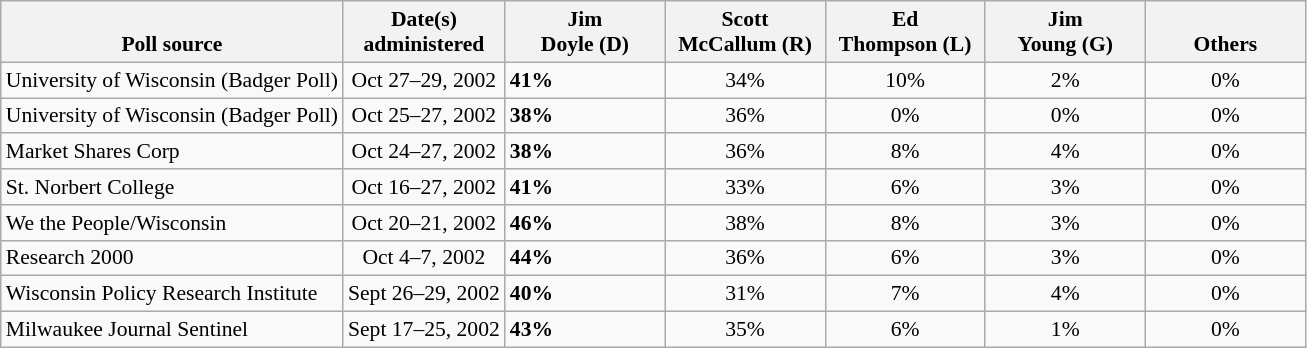<table class="wikitable" style="font-size:90%;">
<tr valign=bottom>
<th>Poll source</th>
<th>Date(s)<br>administered</th>
<th style="width:100px;">Jim<br>Doyle (D)</th>
<th style="width:100px;">Scott<br>McCallum (R)</th>
<th style="width:100px;">Ed<br>Thompson (L)</th>
<th style="width:100px;">Jim<br>Young (G)</th>
<th style="width:100px;">Others</th>
</tr>
<tr>
<td>University of Wisconsin (Badger Poll)</td>
<td align=center>Oct 27–29, 2002</td>
<td><strong>41%</strong></td>
<td align=center>34%</td>
<td align=center>10%</td>
<td align=center>2%</td>
<td align=center>0%</td>
</tr>
<tr>
<td>University of Wisconsin (Badger Poll)</td>
<td align=center>Oct 25–27, 2002</td>
<td><strong>38%</strong></td>
<td align=center>36%</td>
<td align=center>0%</td>
<td align=center>0%</td>
<td align=center>0%</td>
</tr>
<tr>
<td>Market Shares Corp</td>
<td align=center>Oct 24–27, 2002</td>
<td><strong>38%</strong></td>
<td align=center>36%</td>
<td align=center>8%</td>
<td align=center>4%</td>
<td align=center>0%</td>
</tr>
<tr>
<td>St. Norbert College</td>
<td align=center>Oct 16–27, 2002</td>
<td><strong>41%</strong></td>
<td align=center>33%</td>
<td align=center>6%</td>
<td align=center>3%</td>
<td align=center>0%</td>
</tr>
<tr>
<td>We the People/Wisconsin</td>
<td align=center>Oct 20–21, 2002</td>
<td><strong>46%</strong></td>
<td align=center>38%</td>
<td align=center>8%</td>
<td align=center>3%</td>
<td align=center>0%</td>
</tr>
<tr>
<td>Research 2000</td>
<td align=center>Oct 4–7, 2002</td>
<td><strong>44%</strong></td>
<td align=center>36%</td>
<td align=center>6%</td>
<td align=center>3%</td>
<td align=center>0%</td>
</tr>
<tr>
<td>Wisconsin Policy Research Institute</td>
<td align=center>Sept 26–29, 2002</td>
<td><strong>40%</strong></td>
<td align=center>31%</td>
<td align=center>7%</td>
<td align=center>4%</td>
<td align=center>0%</td>
</tr>
<tr>
<td>Milwaukee Journal Sentinel</td>
<td align=center>Sept 17–25, 2002</td>
<td><strong>43%</strong></td>
<td align=center>35%</td>
<td align=center>6%</td>
<td align=center>1%</td>
<td align=center>0%</td>
</tr>
</table>
